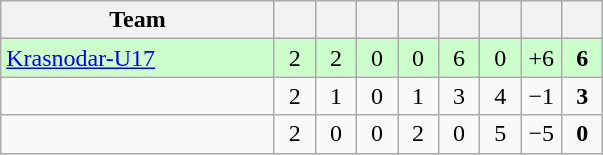<table class="wikitable" style="text-align:center;">
<tr>
<th width=175>Team</th>
<th width=20></th>
<th width=20></th>
<th width=20></th>
<th width=20></th>
<th width=20></th>
<th width=20></th>
<th width=20></th>
<th width=20></th>
</tr>
<tr bgcolor=ccffcc>
<td align="left"> <a href='#'>Krasnodar-U17</a></td>
<td>2</td>
<td>2</td>
<td>0</td>
<td>0</td>
<td>6</td>
<td>0</td>
<td>+6</td>
<td><strong>6</strong></td>
</tr>
<tr>
<td align="left"></td>
<td>2</td>
<td>1</td>
<td>0</td>
<td>1</td>
<td>3</td>
<td>4</td>
<td>−1</td>
<td><strong>3</strong></td>
</tr>
<tr>
<td align="left"></td>
<td>2</td>
<td>0</td>
<td>0</td>
<td>2</td>
<td>0</td>
<td>5</td>
<td>−5</td>
<td><strong>0</strong></td>
</tr>
</table>
